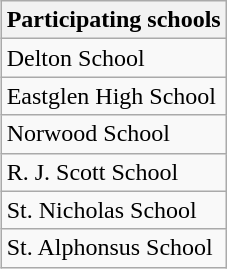<table class="wikitable" align=right>
<tr>
<th>Participating schools</th>
</tr>
<tr>
<td>Delton School</td>
</tr>
<tr>
<td>Eastglen High School</td>
</tr>
<tr>
<td>Norwood School</td>
</tr>
<tr>
<td>R. J. Scott School</td>
</tr>
<tr>
<td>St. Nicholas School</td>
</tr>
<tr>
<td>St. Alphonsus School</td>
</tr>
</table>
